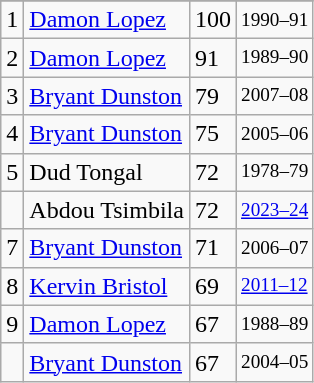<table class="wikitable">
<tr>
</tr>
<tr>
<td>1</td>
<td><a href='#'>Damon Lopez</a></td>
<td>100</td>
<td style="font-size:80%;">1990–91</td>
</tr>
<tr>
<td>2</td>
<td><a href='#'>Damon Lopez</a></td>
<td>91</td>
<td style="font-size:80%;">1989–90</td>
</tr>
<tr>
<td>3</td>
<td><a href='#'>Bryant Dunston</a></td>
<td>79</td>
<td style="font-size:80%;">2007–08</td>
</tr>
<tr>
<td>4</td>
<td><a href='#'>Bryant Dunston</a></td>
<td>75</td>
<td style="font-size:80%;">2005–06</td>
</tr>
<tr>
<td>5</td>
<td>Dud Tongal</td>
<td>72</td>
<td style="font-size:80%;">1978–79</td>
</tr>
<tr>
<td></td>
<td>Abdou Tsimbila</td>
<td>72</td>
<td style="font-size:80%;"><a href='#'>2023–24</a></td>
</tr>
<tr>
<td>7</td>
<td><a href='#'>Bryant Dunston</a></td>
<td>71</td>
<td style="font-size:80%;">2006–07</td>
</tr>
<tr>
<td>8</td>
<td><a href='#'>Kervin Bristol</a></td>
<td>69</td>
<td style="font-size:80%;"><a href='#'>2011–12</a></td>
</tr>
<tr>
<td>9</td>
<td><a href='#'>Damon Lopez</a></td>
<td>67</td>
<td style="font-size:80%;">1988–89</td>
</tr>
<tr>
<td></td>
<td><a href='#'>Bryant Dunston</a></td>
<td>67</td>
<td style="font-size:80%;">2004–05</td>
</tr>
</table>
